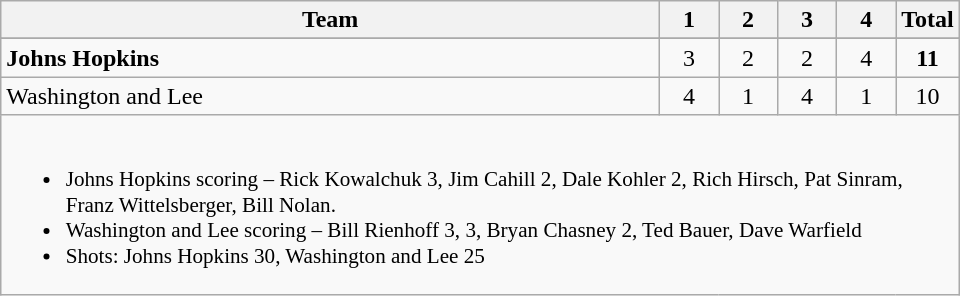<table class="wikitable" style="text-align:center; max-width:40em">
<tr>
<th>Team</th>
<th style="width:2em">1</th>
<th style="width:2em">2</th>
<th style="width:2em">3</th>
<th style="width:2em">4</th>
<th style="width:2em">Total</th>
</tr>
<tr>
</tr>
<tr>
<td style="text-align:left"><strong>Johns Hopkins</strong></td>
<td>3</td>
<td>2</td>
<td>2</td>
<td>4</td>
<td><strong>11</strong></td>
</tr>
<tr>
<td style="text-align:left">Washington and Lee</td>
<td>4</td>
<td>1</td>
<td>4</td>
<td>1</td>
<td>10</td>
</tr>
<tr>
<td colspan=6 style="text-align:left; font-size:88%;"><br><ul><li>Johns Hopkins scoring – Rick Kowalchuk 3, Jim Cahill 2, Dale Kohler 2, Rich Hirsch, Pat Sinram, Franz Wittelsberger, Bill Nolan.</li><li>Washington and Lee scoring – Bill Rienhoff 3,  3, Bryan Chasney 2, Ted Bauer, Dave Warfield</li><li>Shots: Johns Hopkins 30, Washington and Lee 25</li></ul></td>
</tr>
</table>
